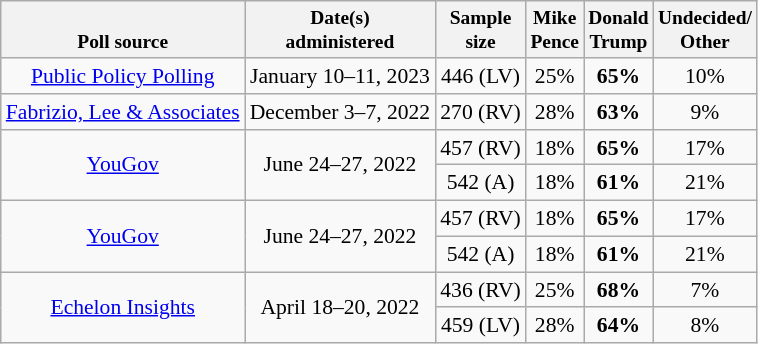<table class="wikitable mw-datatable" style="font-size:90%;text-align:center;">
<tr valign="bottom" style="font-size:90%;">
<th>Poll source</th>
<th>Date(s)<br>administered</th>
<th>Sample<br>size</th>
<th>Mike<br>Pence</th>
<th>Donald<br>Trump</th>
<th>Undecided/<br>Other</th>
</tr>
<tr>
<td><a href='#'>Public Policy Polling</a></td>
<td>January 10–11, 2023</td>
<td>446 (LV)</td>
<td>25%</td>
<td><strong>65%</strong></td>
<td>10%</td>
</tr>
<tr>
<td><a href='#'>Fabrizio, Lee & Associates</a></td>
<td>December 3–7, 2022</td>
<td>270 (RV)</td>
<td>28%</td>
<td><strong>63%</strong></td>
<td>9%</td>
</tr>
<tr>
<td rowspan="2"><a href='#'>YouGov</a></td>
<td rowspan="2">June 24–27, 2022</td>
<td>457 (RV)</td>
<td>18%</td>
<td><strong>65%</strong></td>
<td>17%</td>
</tr>
<tr>
<td>542 (A)</td>
<td>18%</td>
<td><strong>61%</strong></td>
<td>21%</td>
</tr>
<tr>
<td rowspan="2"><a href='#'>YouGov</a></td>
<td rowspan="2">June 24–27, 2022</td>
<td>457 (RV)</td>
<td>18%</td>
<td><strong>65%</strong></td>
<td>17%</td>
</tr>
<tr>
<td>542 (A)</td>
<td>18%</td>
<td><strong>61%</strong></td>
<td>21%</td>
</tr>
<tr>
<td rowspan="2"><a href='#'>Echelon Insights</a></td>
<td rowspan="2">April 18–20, 2022</td>
<td>436 (RV)</td>
<td>25%</td>
<td><strong>68%</strong></td>
<td>7%</td>
</tr>
<tr>
<td>459 (LV)</td>
<td>28%</td>
<td><strong>64%</strong></td>
<td>8%</td>
</tr>
</table>
